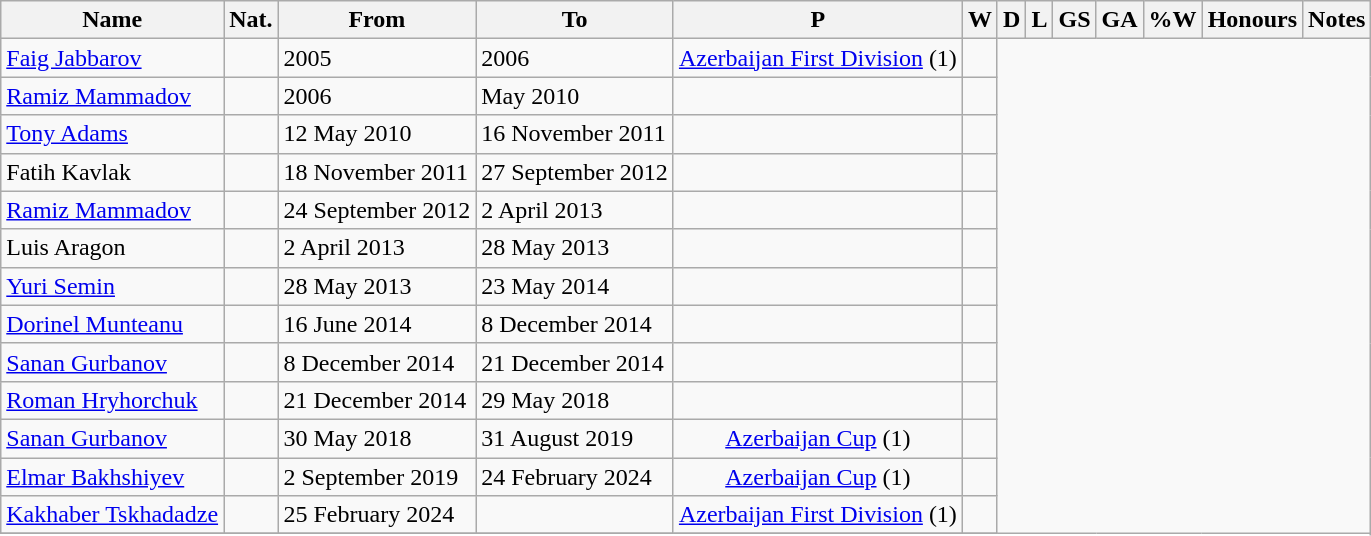<table class="wikitable sortable" style="text-align: center">
<tr>
<th>Name</th>
<th>Nat.</th>
<th class="unsortable">From</th>
<th class="unsortable">To</th>
<th abbr="TOTAL OF MATCHES PLAYED">P</th>
<th abbr="MATCHES WON">W</th>
<th abbr="MATCHES DRAWN">D</th>
<th abbr="MATCHES LOST">L</th>
<th abbr="GOALS SCORED">GS</th>
<th abbr="GOAL AGAINST">GA</th>
<th abbr="PERCENTAGE OF MATCHES WON">%W</th>
<th abbr="HONOURS">Honours</th>
<th abbr="NOTES">Notes</th>
</tr>
<tr>
<td align=left><a href='#'>Faig Jabbarov</a></td>
<td align=left></td>
<td align=left>2005</td>
<td align=left>2006<br></td>
<td><a href='#'>Azerbaijan First Division</a> (1)</td>
<td></td>
</tr>
<tr>
<td align=left><a href='#'>Ramiz Mammadov</a></td>
<td align=left></td>
<td align=left>2006</td>
<td align=left>May 2010<br></td>
<td></td>
<td></td>
</tr>
<tr>
<td align=left><a href='#'>Tony Adams</a></td>
<td align=left></td>
<td align=left>12 May 2010</td>
<td align=left>16 November 2011<br></td>
<td></td>
<td></td>
</tr>
<tr>
<td align=left>Fatih Kavlak</td>
<td align=left></td>
<td align=left>18 November 2011</td>
<td align=left>27 September 2012<br></td>
<td></td>
<td></td>
</tr>
<tr>
<td align=left><a href='#'>Ramiz Mammadov</a></td>
<td align=left></td>
<td align=left>24 September 2012</td>
<td align=left>2 April 2013<br></td>
<td></td>
<td></td>
</tr>
<tr>
<td align=left>Luis Aragon </td>
<td align=left></td>
<td align=left>2 April 2013</td>
<td align=left>28 May 2013<br></td>
<td></td>
<td></td>
</tr>
<tr>
<td align=left><a href='#'>Yuri Semin</a></td>
<td align=left></td>
<td align=left>28 May 2013</td>
<td align=left>23 May 2014<br></td>
<td></td>
<td></td>
</tr>
<tr>
<td align=left><a href='#'>Dorinel Munteanu</a></td>
<td align=left></td>
<td align=left>16 June 2014</td>
<td align=left>8 December 2014<br></td>
<td></td>
<td></td>
</tr>
<tr>
<td align=left><a href='#'>Sanan Gurbanov</a> </td>
<td align=left></td>
<td align=left>8 December 2014</td>
<td align=left>21 December 2014<br></td>
<td></td>
<td></td>
</tr>
<tr>
<td align=left><a href='#'>Roman Hryhorchuk</a></td>
<td align=left></td>
<td align=left>21 December 2014</td>
<td align=left>29 May 2018<br></td>
<td></td>
<td></td>
</tr>
<tr>
<td align=left><a href='#'>Sanan Gurbanov</a></td>
<td align=left></td>
<td align=left>30 May 2018</td>
<td align=left>31 August 2019<br></td>
<td><a href='#'>Azerbaijan Cup</a> (1)</td>
<td></td>
</tr>
<tr>
<td align=left><a href='#'>Elmar Bakhshiyev</a></td>
<td align=left></td>
<td align=left>2 September 2019</td>
<td align=left>24 February 2024<br></td>
<td><a href='#'>Azerbaijan Cup</a> (1)</td>
<td></td>
</tr>
<tr>
<td align=left><a href='#'>Kakhaber Tskhadadze</a></td>
<td align=left></td>
<td align=left>25 February 2024</td>
<td align=left><br></td>
<td><a href='#'>Azerbaijan First Division</a> (1)</td>
<td></td>
</tr>
<tr>
</tr>
</table>
